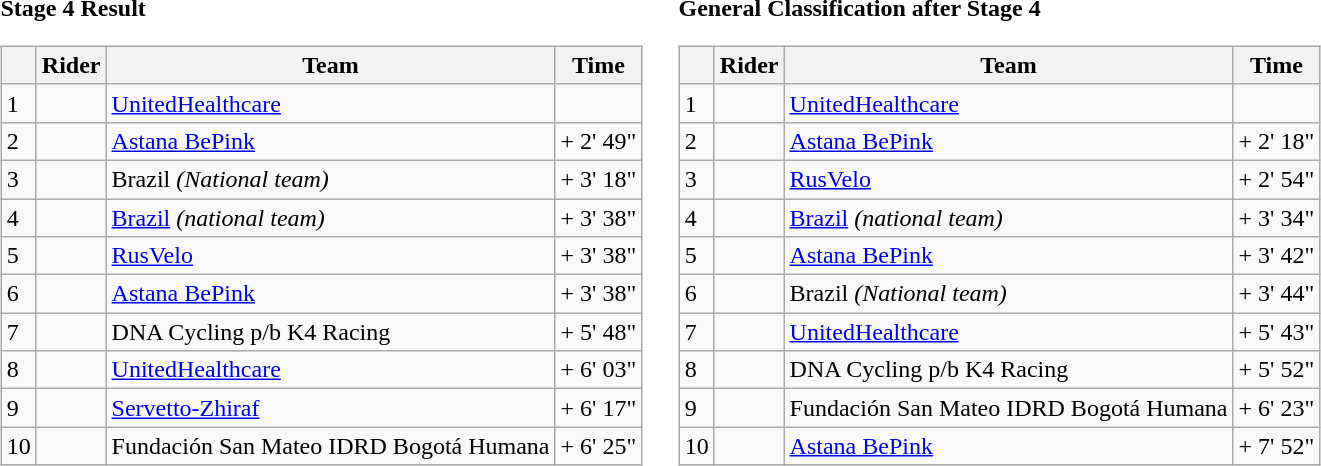<table>
<tr>
<td><strong>Stage 4 Result</strong><br><table class="wikitable">
<tr>
<th></th>
<th>Rider</th>
<th>Team</th>
<th>Time</th>
</tr>
<tr>
<td>1</td>
<td></td>
<td><a href='#'>UnitedHealthcare</a></td>
<td align="right"></td>
</tr>
<tr>
<td>2</td>
<td> </td>
<td><a href='#'>Astana BePink</a></td>
<td align="right">+ 2' 49"</td>
</tr>
<tr>
<td>3</td>
<td></td>
<td>Brazil <em>(National team)</em></td>
<td align="right">+ 3' 18"</td>
</tr>
<tr>
<td>4</td>
<td></td>
<td><a href='#'>Brazil</a> <em>(national team)</em></td>
<td align="right">+ 3' 38"</td>
</tr>
<tr>
<td>5</td>
<td> </td>
<td><a href='#'>RusVelo</a></td>
<td align="right">+ 3' 38"</td>
</tr>
<tr>
<td>6</td>
<td></td>
<td><a href='#'>Astana BePink</a></td>
<td align="right">+ 3' 38"</td>
</tr>
<tr>
<td>7</td>
<td></td>
<td>DNA Cycling p/b K4 Racing</td>
<td align="right">+ 5' 48"</td>
</tr>
<tr>
<td>8</td>
<td></td>
<td><a href='#'>UnitedHealthcare</a></td>
<td align="right">+ 6' 03"</td>
</tr>
<tr>
<td>9</td>
<td></td>
<td><a href='#'>Servetto-Zhiraf</a></td>
<td align="right">+ 6' 17"</td>
</tr>
<tr>
<td>10</td>
<td></td>
<td>Fundación San Mateo IDRD Bogotá Humana</td>
<td align="right">+ 6' 25"</td>
</tr>
</table>
</td>
<td></td>
<td><strong>General Classification after Stage 4</strong><br><table class="wikitable">
<tr>
<th></th>
<th>Rider</th>
<th>Team</th>
<th>Time</th>
</tr>
<tr>
<td>1</td>
<td> </td>
<td><a href='#'>UnitedHealthcare</a></td>
<td align="right"></td>
</tr>
<tr>
<td>2</td>
<td> </td>
<td><a href='#'>Astana BePink</a></td>
<td align="right">+ 2' 18"</td>
</tr>
<tr>
<td>3</td>
<td></td>
<td><a href='#'>RusVelo</a></td>
<td align="right">+ 2' 54"</td>
</tr>
<tr>
<td>4</td>
<td></td>
<td><a href='#'>Brazil</a> <em>(national team)</em></td>
<td align="right">+ 3' 34"</td>
</tr>
<tr>
<td>5</td>
<td></td>
<td><a href='#'>Astana BePink</a></td>
<td align="right">+ 3' 42"</td>
</tr>
<tr>
<td>6</td>
<td></td>
<td>Brazil <em>(National team)</em></td>
<td align="right">+ 3' 44"</td>
</tr>
<tr>
<td>7</td>
<td></td>
<td><a href='#'>UnitedHealthcare</a></td>
<td align="right">+ 5' 43"</td>
</tr>
<tr>
<td>8</td>
<td></td>
<td>DNA Cycling p/b K4 Racing</td>
<td align="right">+ 5' 52"</td>
</tr>
<tr>
<td>9</td>
<td></td>
<td>Fundación San Mateo IDRD Bogotá Humana</td>
<td align="right">+ 6' 23"</td>
</tr>
<tr>
<td>10</td>
<td> </td>
<td><a href='#'>Astana BePink</a></td>
<td align="right">+ 7' 52"</td>
</tr>
</table>
</td>
</tr>
</table>
